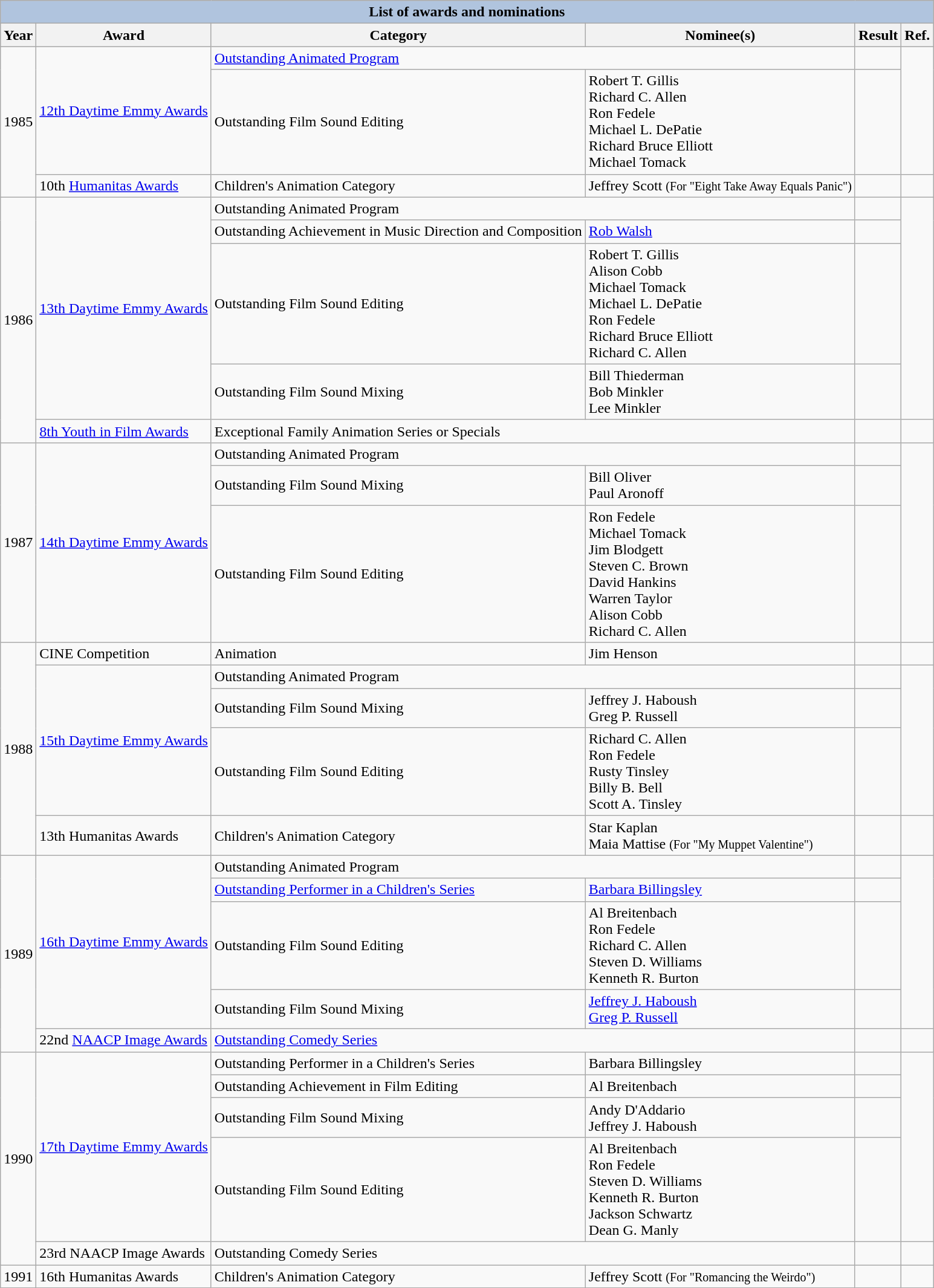<table class="wikitable plainrowheaders">
<tr style="background:#ccc; text-align:center;">
<th colspan="6" style="background: LightSteelBlue;">List of awards and nominations</th>
</tr>
<tr style="background:#ccc; text-align:center;">
<th>Year</th>
<th>Award</th>
<th>Category</th>
<th>Nominee(s)</th>
<th>Result</th>
<th>Ref.</th>
</tr>
<tr>
<td rowspan="3">1985</td>
<td rowspan="2"><a href='#'>12th Daytime Emmy Awards</a></td>
<td colspan="2"><a href='#'>Outstanding Animated Program</a></td>
<td></td>
<td rowspan="2"></td>
</tr>
<tr>
<td>Outstanding Film Sound Editing</td>
<td>Robert T. Gillis<br>Richard C. Allen<br>Ron Fedele<br>Michael L. DePatie<br>Richard Bruce Elliott<br>Michael Tomack</td>
<td></td>
</tr>
<tr>
<td>10th <a href='#'>Humanitas Awards</a></td>
<td>Children's Animation Category</td>
<td>Jeffrey Scott <small>(For "Eight Take Away Equals Panic")</small></td>
<td></td>
<td></td>
</tr>
<tr>
<td rowspan="5">1986</td>
<td rowspan="4"><a href='#'>13th Daytime Emmy Awards</a></td>
<td colspan="2">Outstanding Animated Program</td>
<td></td>
<td rowspan="4"></td>
</tr>
<tr>
<td>Outstanding Achievement in Music Direction and Composition</td>
<td><a href='#'>Rob Walsh</a></td>
<td></td>
</tr>
<tr>
<td>Outstanding Film Sound Editing</td>
<td>Robert T. Gillis<br>Alison Cobb<br>Michael Tomack<br>Michael L. DePatie<br>Ron Fedele<br>Richard Bruce Elliott<br>Richard C. Allen</td>
<td></td>
</tr>
<tr>
<td>Outstanding Film Sound Mixing</td>
<td>Bill Thiederman<br>Bob Minkler<br>Lee Minkler</td>
<td></td>
</tr>
<tr>
<td><a href='#'>8th Youth in Film Awards</a></td>
<td colspan="2">Exceptional Family Animation Series or Specials</td>
<td></td>
<td></td>
</tr>
<tr>
<td rowspan="3">1987</td>
<td rowspan="3"><a href='#'>14th Daytime Emmy Awards</a></td>
<td colspan="2">Outstanding Animated Program</td>
<td></td>
<td rowspan="3"></td>
</tr>
<tr>
<td>Outstanding Film Sound Mixing</td>
<td>Bill Oliver<br>Paul Aronoff</td>
<td></td>
</tr>
<tr>
<td>Outstanding Film Sound Editing</td>
<td>Ron Fedele<br>Michael Tomack<br>Jim Blodgett<br>Steven C. Brown<br>David Hankins<br>Warren Taylor<br>Alison Cobb<br>Richard C. Allen</td>
<td></td>
</tr>
<tr>
<td rowspan="5">1988</td>
<td>CINE Competition</td>
<td>Animation</td>
<td>Jim Henson</td>
<td></td>
<td></td>
</tr>
<tr>
<td rowspan="3"><a href='#'>15th Daytime Emmy Awards</a></td>
<td colspan="2">Outstanding Animated Program</td>
<td></td>
<td rowspan="3"></td>
</tr>
<tr>
<td>Outstanding Film Sound Mixing</td>
<td>Jeffrey J. Haboush<br>Greg P. Russell</td>
<td></td>
</tr>
<tr>
<td>Outstanding Film Sound Editing</td>
<td>Richard C. Allen<br>Ron Fedele<br>Rusty Tinsley<br>Billy B. Bell<br>Scott A. Tinsley</td>
<td></td>
</tr>
<tr>
<td>13th Humanitas Awards</td>
<td>Children's Animation Category</td>
<td>Star Kaplan<br>Maia Mattise <small>(For "My Muppet Valentine")</small></td>
<td></td>
<td></td>
</tr>
<tr>
<td rowspan="5">1989</td>
<td rowspan="4"><a href='#'>16th Daytime Emmy Awards</a></td>
<td colspan="2">Outstanding Animated Program</td>
<td></td>
<td rowspan="4"></td>
</tr>
<tr>
<td><a href='#'>Outstanding Performer in a Children's Series</a></td>
<td><a href='#'>Barbara Billingsley</a></td>
<td></td>
</tr>
<tr>
<td>Outstanding Film Sound Editing</td>
<td>Al Breitenbach<br>Ron Fedele<br>Richard C. Allen<br>Steven D. Williams<br>Kenneth R. Burton</td>
<td></td>
</tr>
<tr>
<td>Outstanding Film Sound Mixing</td>
<td><a href='#'>Jeffrey J. Haboush</a><br><a href='#'>Greg P. Russell</a></td>
<td></td>
</tr>
<tr>
<td>22nd <a href='#'>NAACP Image Awards</a></td>
<td colspan="2"><a href='#'>Outstanding Comedy Series</a></td>
<td></td>
<td></td>
</tr>
<tr>
<td rowspan="5">1990</td>
<td rowspan="4"><a href='#'>17th Daytime Emmy Awards</a></td>
<td>Outstanding Performer in a Children's Series</td>
<td>Barbara Billingsley</td>
<td></td>
<td rowspan="4"></td>
</tr>
<tr>
<td>Outstanding Achievement in Film Editing</td>
<td>Al Breitenbach</td>
<td></td>
</tr>
<tr>
<td>Outstanding Film Sound Mixing</td>
<td>Andy D'Addario<br>Jeffrey J. Haboush</td>
<td></td>
</tr>
<tr>
<td>Outstanding Film Sound Editing</td>
<td>Al Breitenbach<br>Ron Fedele<br>Steven D. Williams<br>Kenneth R. Burton<br>Jackson Schwartz<br>Dean G. Manly</td>
<td></td>
</tr>
<tr>
<td>23rd NAACP Image Awards</td>
<td colspan="2">Outstanding Comedy Series</td>
<td></td>
<td></td>
</tr>
<tr>
<td>1991</td>
<td>16th Humanitas Awards</td>
<td>Children's Animation Category</td>
<td>Jeffrey Scott <small>(For "Romancing the Weirdo")</small></td>
<td></td>
<td></td>
</tr>
</table>
